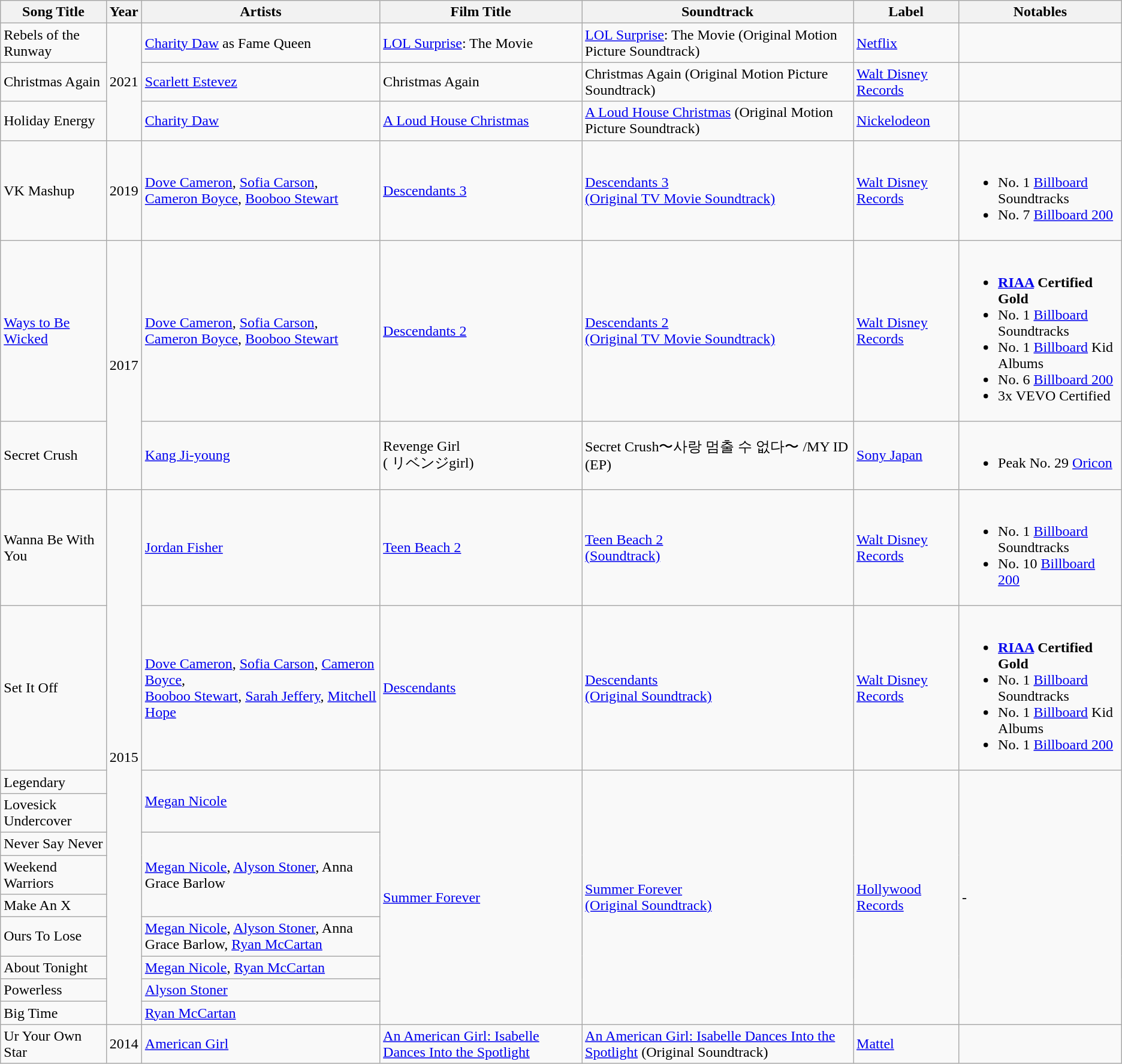<table class="wikitable">
<tr>
<th>Song Title</th>
<th>Year</th>
<th>Artists</th>
<th>Film Title</th>
<th>Soundtrack</th>
<th>Label</th>
<th>Notables</th>
</tr>
<tr>
<td>Rebels of the Runway</td>
<td rowspan="3">2021</td>
<td><a href='#'>Charity Daw</a> as Fame Queen</td>
<td><a href='#'>LOL Surprise</a>: The Movie</td>
<td><a href='#'>LOL Surprise</a>: The Movie (Original Motion Picture Soundtrack)</td>
<td><a href='#'>Netflix</a></td>
<td></td>
</tr>
<tr>
<td>Christmas Again</td>
<td><a href='#'>Scarlett Estevez</a></td>
<td>Christmas Again</td>
<td>Christmas Again (Original Motion Picture Soundtrack)</td>
<td><a href='#'>Walt Disney Records</a></td>
<td></td>
</tr>
<tr>
<td>Holiday Energy</td>
<td><a href='#'>Charity Daw</a></td>
<td><a href='#'>A Loud House Christmas</a></td>
<td><a href='#'>A Loud House Christmas</a> (Original Motion Picture Soundtrack)</td>
<td><a href='#'>Nickelodeon</a></td>
<td></td>
</tr>
<tr>
<td>VK Mashup</td>
<td>2019</td>
<td><a href='#'>Dove Cameron</a>, <a href='#'>Sofia Carson</a>,<br><a href='#'>Cameron Boyce</a>, <a href='#'>Booboo Stewart</a></td>
<td><a href='#'>Descendants 3</a></td>
<td><a href='#'>Descendants 3</a><br><a href='#'>(Original TV Movie Soundtrack)</a></td>
<td><a href='#'>Walt Disney Records</a></td>
<td><br><ul><li>No. 1 <a href='#'>Billboard</a> Soundtracks</li><li>No. 7 <a href='#'>Billboard 200</a></li></ul></td>
</tr>
<tr>
<td><a href='#'>Ways to Be Wicked</a></td>
<td rowspan="2">2017</td>
<td><a href='#'>Dove Cameron</a>, <a href='#'>Sofia Carson</a>,<br><a href='#'>Cameron Boyce</a>, <a href='#'>Booboo Stewart</a></td>
<td><a href='#'>Descendants 2</a></td>
<td><a href='#'>Descendants 2</a><br><a href='#'>(Original TV Movie Soundtrack)</a></td>
<td><a href='#'>Walt Disney Records</a></td>
<td><br><ul><li><strong><a href='#'>RIAA</a> Certified Gold</strong></li><li>No. 1 <a href='#'>Billboard</a> Soundtracks</li><li>No. 1 <a href='#'>Billboard</a> Kid Albums</li><li>No. 6 <a href='#'>Billboard 200</a></li><li>3x VEVO Certified</li></ul></td>
</tr>
<tr>
<td>Secret Crush</td>
<td><a href='#'>Kang Ji-young</a></td>
<td>Revenge Girl<br>( リベンジgirl)</td>
<td>Secret Crush〜사랑 멈출 수 없다〜 /MY ID (EP)</td>
<td><a href='#'>Sony Japan</a></td>
<td><br><ul><li>Peak No. 29 <a href='#'>Oricon</a></li></ul></td>
</tr>
<tr>
<td>Wanna Be With You</td>
<td rowspan="11">2015</td>
<td><a href='#'>Jordan Fisher</a></td>
<td><a href='#'>Teen Beach 2</a></td>
<td><a href='#'>Teen Beach 2</a><br><a href='#'>(Soundtrack)</a></td>
<td><a href='#'>Walt Disney Records</a></td>
<td><br><ul><li>No. 1 <a href='#'>Billboard</a> Soundtracks</li><li>No. 10 <a href='#'>Billboard 200</a></li></ul></td>
</tr>
<tr>
<td>Set It Off</td>
<td><a href='#'>Dove Cameron</a>, <a href='#'>Sofia Carson</a>, <a href='#'>Cameron Boyce</a>,<br><a href='#'>Booboo Stewart</a>, <a href='#'>Sarah Jeffery</a>, <a href='#'>Mitchell Hope</a></td>
<td><a href='#'>Descendants</a></td>
<td><a href='#'>Descendants</a><br><a href='#'>(Original Soundtrack)</a></td>
<td><a href='#'>Walt Disney Records</a></td>
<td><br><ul><li><strong><a href='#'>RIAA</a> Certified Gold</strong></li><li>No. 1 <a href='#'>Billboard</a> Soundtracks</li><li>No. 1 <a href='#'>Billboard</a> Kid Albums</li><li>No. 1 <a href='#'>Billboard 200</a></li></ul></td>
</tr>
<tr>
<td>Legendary</td>
<td rowspan="2"><a href='#'>Megan Nicole</a></td>
<td rowspan="9"><a href='#'>Summer Forever</a></td>
<td rowspan="9"><a href='#'>Summer Forever</a><br><a href='#'>(Original Soundtrack)</a></td>
<td rowspan="9"><a href='#'>Hollywood Records</a></td>
<td rowspan="9">-</td>
</tr>
<tr>
<td>Lovesick Undercover</td>
</tr>
<tr>
<td>Never Say Never</td>
<td rowspan="3"><a href='#'>Megan Nicole</a>, <a href='#'>Alyson Stoner</a>, Anna Grace Barlow</td>
</tr>
<tr>
<td>Weekend Warriors</td>
</tr>
<tr>
<td>Make An X</td>
</tr>
<tr>
<td>Ours To Lose</td>
<td><a href='#'>Megan Nicole</a>, <a href='#'>Alyson Stoner</a>, Anna Grace Barlow, <a href='#'>Ryan McCartan</a></td>
</tr>
<tr>
<td>About Tonight</td>
<td><a href='#'>Megan Nicole</a>, <a href='#'>Ryan McCartan</a></td>
</tr>
<tr>
<td>Powerless</td>
<td><a href='#'>Alyson Stoner</a></td>
</tr>
<tr>
<td>Big Time</td>
<td><a href='#'>Ryan McCartan</a></td>
</tr>
<tr>
<td>Ur Your Own Star</td>
<td>2014</td>
<td><a href='#'>American Girl</a></td>
<td><a href='#'>An American Girl: Isabelle Dances Into the Spotlight</a></td>
<td><a href='#'>An American Girl: Isabelle Dances Into the Spotlight</a> (Original Soundtrack)</td>
<td><a href='#'>Mattel</a></td>
<td></td>
</tr>
</table>
